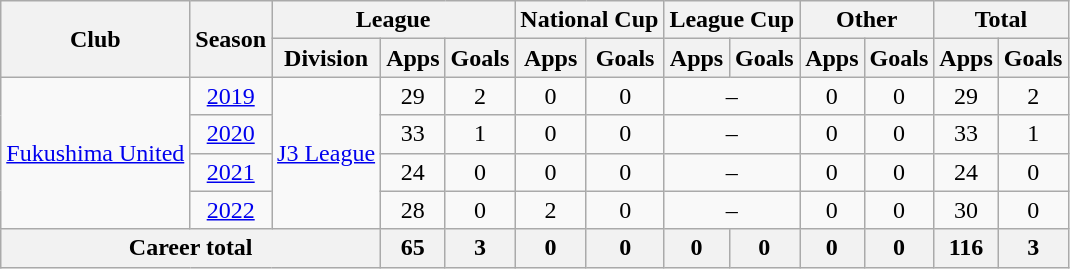<table class="wikitable" style="text-align: center">
<tr>
<th rowspan="2">Club</th>
<th rowspan="2">Season</th>
<th colspan="3">League</th>
<th colspan="2">National Cup</th>
<th colspan="2">League Cup</th>
<th colspan="2">Other</th>
<th colspan="2">Total</th>
</tr>
<tr>
<th>Division</th>
<th>Apps</th>
<th>Goals</th>
<th>Apps</th>
<th>Goals</th>
<th>Apps</th>
<th>Goals</th>
<th>Apps</th>
<th>Goals</th>
<th>Apps</th>
<th>Goals</th>
</tr>
<tr>
<td rowspan="4"><a href='#'>Fukushima United</a></td>
<td><a href='#'>2019</a></td>
<td rowspan="4"><a href='#'>J3 League</a></td>
<td>29</td>
<td>2</td>
<td>0</td>
<td>0</td>
<td colspan="2">–</td>
<td>0</td>
<td>0</td>
<td>29</td>
<td>2</td>
</tr>
<tr>
<td><a href='#'>2020</a></td>
<td>33</td>
<td>1</td>
<td>0</td>
<td>0</td>
<td colspan="2">–</td>
<td>0</td>
<td>0</td>
<td>33</td>
<td>1</td>
</tr>
<tr>
<td><a href='#'>2021</a></td>
<td>24</td>
<td>0</td>
<td>0</td>
<td>0</td>
<td colspan="2">–</td>
<td>0</td>
<td>0</td>
<td>24</td>
<td>0</td>
</tr>
<tr>
<td><a href='#'>2022</a></td>
<td>28</td>
<td>0</td>
<td>2</td>
<td>0</td>
<td colspan="2">–</td>
<td>0</td>
<td>0</td>
<td>30</td>
<td>0</td>
</tr>
<tr>
<th colspan="3">Career total</th>
<th>65</th>
<th>3</th>
<th>0</th>
<th>0</th>
<th>0</th>
<th>0</th>
<th>0</th>
<th>0</th>
<th>116</th>
<th>3</th>
</tr>
</table>
